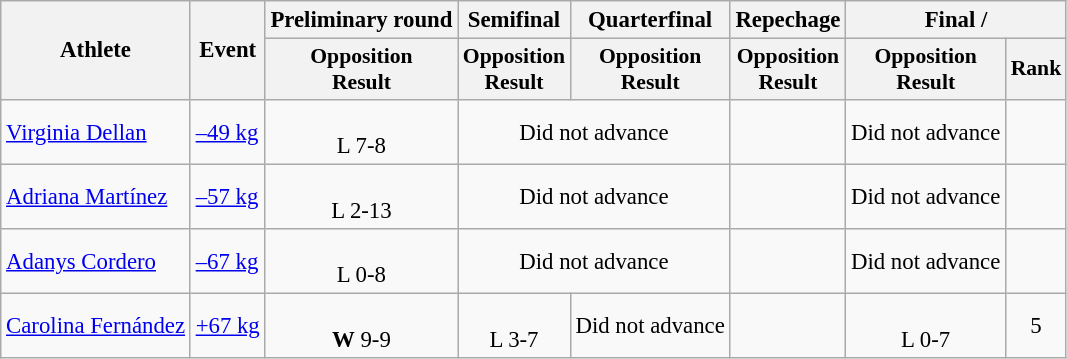<table class=wikitable style=font-size:95%;text-align:center>
<tr>
<th rowspan=2>Athlete</th>
<th rowspan=2>Event</th>
<th>Preliminary round</th>
<th>Semifinal</th>
<th>Quarterfinal</th>
<th>Repechage</th>
<th colspan=2>Final / </th>
</tr>
<tr style=font-size:95%>
<th>Opposition<br>Result</th>
<th>Opposition<br>Result</th>
<th>Opposition<br>Result</th>
<th>Opposition<br>Result</th>
<th>Opposition<br>Result</th>
<th>Rank</th>
</tr>
<tr>
<td align=left><a href='#'>Virginia Dellan</a></td>
<td align=left><a href='#'>–49 kg</a></td>
<td><br> L 7-8</td>
<td colspan=2>Did not advance</td>
<td></td>
<td>Did not advance</td>
<td></td>
</tr>
<tr>
<td align=left><a href='#'>Adriana Martínez</a></td>
<td align=left><a href='#'>–57 kg</a></td>
<td><br> L 2-13</td>
<td colspan=2>Did not advance</td>
<td></td>
<td>Did not advance</td>
<td></td>
</tr>
<tr ->
<td align=left><a href='#'>Adanys Cordero</a></td>
<td align=left><a href='#'>–67 kg</a></td>
<td><br>L 0-8</td>
<td colspan=2>Did not advance</td>
<td></td>
<td>Did not advance</td>
<td></td>
</tr>
<tr>
<td align=left><a href='#'>Carolina Fernández</a></td>
<td align=left><a href='#'>+67 kg</a></td>
<td> <br><strong>W</strong>  9-9</td>
<td> <br>L 3-7</td>
<td>Did not advance</td>
<td></td>
<td> <br>L 0-7</td>
<td>5</td>
</tr>
</table>
